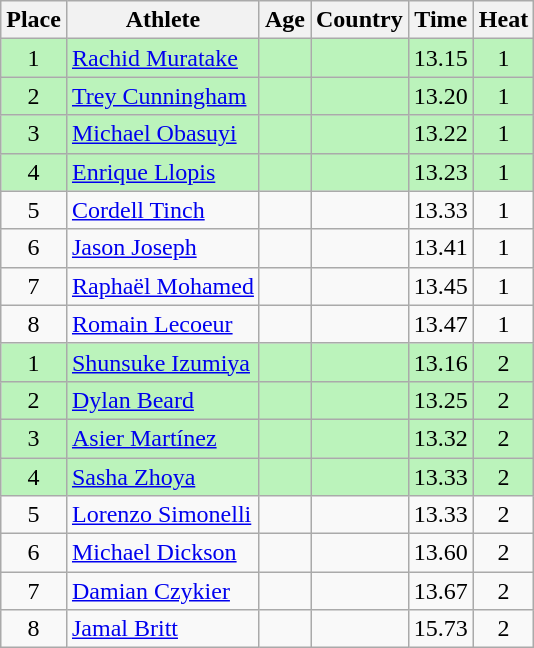<table class="wikitable mw-datatable sortable">
<tr>
<th>Place</th>
<th>Athlete</th>
<th>Age</th>
<th>Country</th>
<th>Time</th>
<th>Heat</th>
</tr>
<tr bgcolor=#bbf3bb>
<td align=center>1</td>
<td><a href='#'>Rachid Muratake</a></td>
<td></td>
<td></td>
<td>13.15</td>
<td align=center>1</td>
</tr>
<tr bgcolor=#bbf3bb>
<td align=center>2</td>
<td><a href='#'>Trey Cunningham</a></td>
<td></td>
<td></td>
<td>13.20</td>
<td align=center>1</td>
</tr>
<tr bgcolor=#bbf3bb>
<td align=center>3</td>
<td><a href='#'>Michael Obasuyi</a></td>
<td></td>
<td></td>
<td>13.22</td>
<td align=center>1</td>
</tr>
<tr bgcolor=#bbf3bb>
<td align=center>4</td>
<td><a href='#'>Enrique Llopis</a></td>
<td></td>
<td></td>
<td>13.23</td>
<td align=center>1</td>
</tr>
<tr>
<td align=center>5</td>
<td><a href='#'>Cordell Tinch</a></td>
<td></td>
<td></td>
<td>13.33</td>
<td align=center>1</td>
</tr>
<tr>
<td align=center>6</td>
<td><a href='#'>Jason Joseph</a></td>
<td></td>
<td></td>
<td>13.41</td>
<td align=center>1</td>
</tr>
<tr>
<td align=center>7</td>
<td><a href='#'>Raphaël Mohamed</a></td>
<td></td>
<td></td>
<td>13.45</td>
<td align=center>1</td>
</tr>
<tr>
<td align=center>8</td>
<td><a href='#'>Romain Lecoeur</a></td>
<td></td>
<td></td>
<td>13.47</td>
<td align=center>1</td>
</tr>
<tr bgcolor=#bbf3bb>
<td align=center>1</td>
<td><a href='#'>Shunsuke Izumiya</a></td>
<td></td>
<td></td>
<td>13.16</td>
<td align=center>2</td>
</tr>
<tr bgcolor=#bbf3bb>
<td align=center>2</td>
<td><a href='#'>Dylan Beard</a></td>
<td></td>
<td></td>
<td>13.25</td>
<td align=center>2</td>
</tr>
<tr bgcolor=#bbf3bb>
<td align=center>3</td>
<td><a href='#'>Asier Martínez</a></td>
<td></td>
<td></td>
<td>13.32</td>
<td align=center>2</td>
</tr>
<tr bgcolor=#bbf3bb>
<td align=center>4</td>
<td><a href='#'>Sasha Zhoya</a></td>
<td></td>
<td></td>
<td>13.33</td>
<td align=center>2</td>
</tr>
<tr>
<td align=center>5</td>
<td><a href='#'>Lorenzo Simonelli</a></td>
<td></td>
<td></td>
<td>13.33</td>
<td align=center>2</td>
</tr>
<tr>
<td align=center>6</td>
<td><a href='#'>Michael Dickson</a></td>
<td></td>
<td></td>
<td>13.60</td>
<td align=center>2</td>
</tr>
<tr>
<td align=center>7</td>
<td><a href='#'>Damian Czykier</a></td>
<td></td>
<td></td>
<td>13.67</td>
<td align=center>2</td>
</tr>
<tr>
<td align=center>8</td>
<td><a href='#'>Jamal Britt</a></td>
<td></td>
<td></td>
<td>15.73</td>
<td align=center>2</td>
</tr>
</table>
